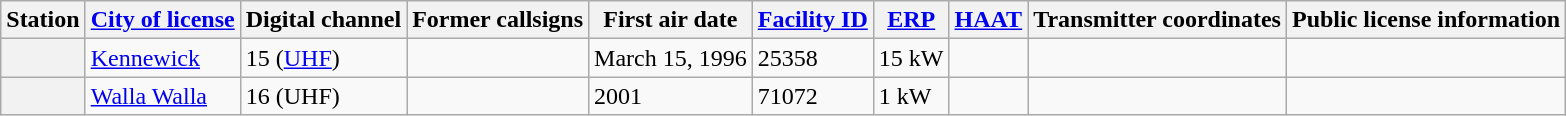<table class="wikitable">
<tr>
<th scope = "col">Station</th>
<th scope = "col"><a href='#'>City of license</a></th>
<th scope = "col">Digital channel</th>
<th scope = "col">Former callsigns</th>
<th scope = "col">First air date</th>
<th scope = "col"><a href='#'>Facility ID</a></th>
<th scope = "col"><a href='#'>ERP</a></th>
<th scope = "col"><a href='#'>HAAT</a></th>
<th scope = "col">Transmitter coordinates</th>
<th scope = "col">Public license information</th>
</tr>
<tr style="vertical-align: center; text-align: left;">
<th scope = "row"></th>
<td><a href='#'>Kennewick</a></td>
<td>15 (<a href='#'>UHF</a>)</td>
<td></td>
<td>March 15, 1996</td>
<td>25358</td>
<td>15 kW</td>
<td></td>
<td></td>
<td></td>
</tr>
<tr style="vertical-align: center; text-align: left;">
<th scope = "row"></th>
<td><a href='#'>Walla Walla</a></td>
<td>16 (UHF)</td>
<td></td>
<td>2001</td>
<td>71072</td>
<td>1 kW</td>
<td></td>
<td></td>
<td></td>
</tr>
</table>
